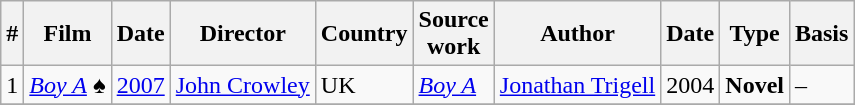<table class="wikitable">
<tr>
<th>#</th>
<th>Film</th>
<th>Date</th>
<th>Director</th>
<th>Country</th>
<th>Source<br>work</th>
<th>Author</th>
<th>Date</th>
<th>Type</th>
<th>Basis</th>
</tr>
<tr>
<td>1</td>
<td><em><a href='#'>Boy A</a></em> ♠</td>
<td><a href='#'>2007</a></td>
<td><a href='#'>John Crowley</a></td>
<td>UK</td>
<td><em><a href='#'>Boy A</a></em></td>
<td><a href='#'>Jonathan Trigell</a></td>
<td>2004</td>
<td><strong>Novel</strong></td>
<td>–</td>
</tr>
<tr>
</tr>
</table>
